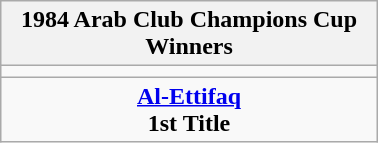<table class="wikitable" style="text-align: center; margin: 0 auto; width: 20%">
<tr>
<th>1984 Arab Club Champions Cup<br> Winners</th>
</tr>
<tr>
<td></td>
</tr>
<tr>
<td><strong><a href='#'>Al-Ettifaq</a></strong><br><strong>1st Title</strong></td>
</tr>
</table>
